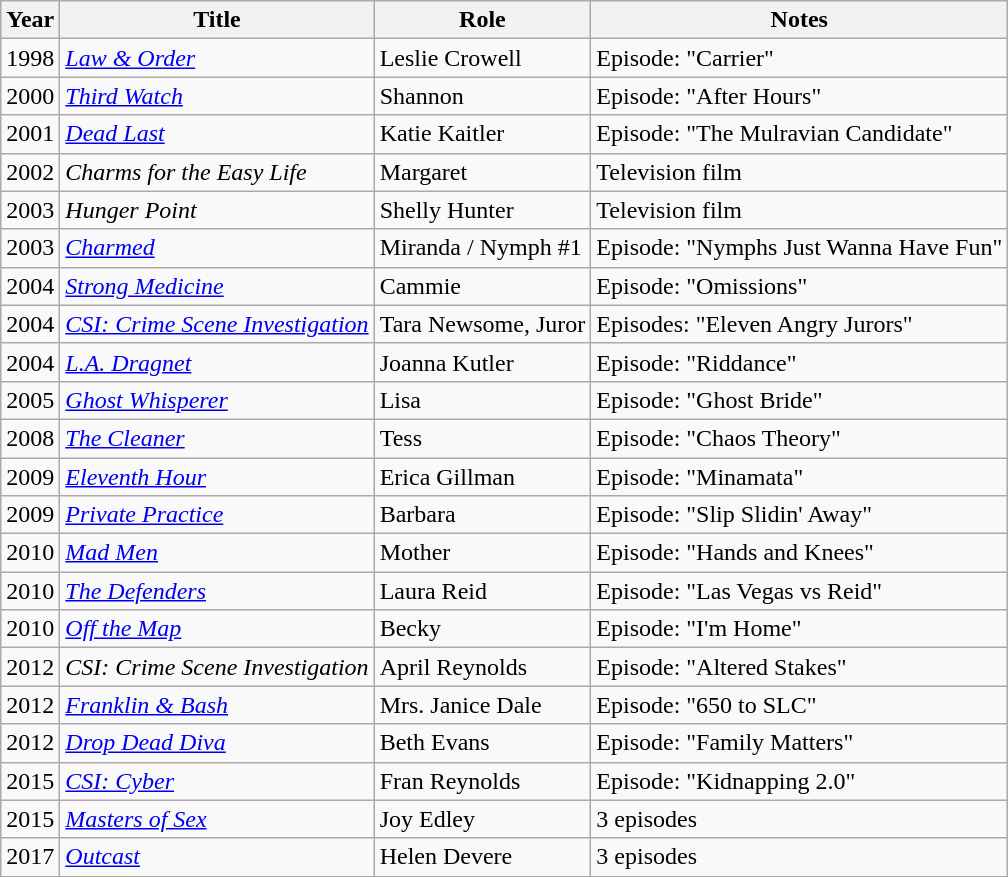<table class="wikitable sortable">
<tr>
<th>Year</th>
<th>Title</th>
<th>Role</th>
<th class="unsortable">Notes</th>
</tr>
<tr>
<td>1998</td>
<td><em><a href='#'>Law & Order</a></em></td>
<td>Leslie Crowell</td>
<td>Episode: "Carrier"</td>
</tr>
<tr>
<td>2000</td>
<td><em><a href='#'>Third Watch</a></em></td>
<td>Shannon</td>
<td>Episode:  "After Hours"</td>
</tr>
<tr>
<td>2001</td>
<td><em><a href='#'>Dead Last</a></em></td>
<td>Katie Kaitler</td>
<td>Episode: "The Mulravian Candidate"</td>
</tr>
<tr>
<td>2002</td>
<td><em>Charms for the Easy Life</em></td>
<td>Margaret</td>
<td>Television film</td>
</tr>
<tr>
<td>2003</td>
<td><em>Hunger Point</em></td>
<td>Shelly Hunter</td>
<td>Television film</td>
</tr>
<tr>
<td>2003</td>
<td><em><a href='#'>Charmed</a></em></td>
<td>Miranda / Nymph #1</td>
<td>Episode: "Nymphs Just Wanna Have Fun"</td>
</tr>
<tr>
<td>2004</td>
<td><em><a href='#'>Strong Medicine</a></em></td>
<td>Cammie</td>
<td>Episode: "Omissions"</td>
</tr>
<tr>
<td>2004</td>
<td><em><a href='#'>CSI: Crime Scene Investigation</a></em></td>
<td>Tara Newsome, Juror</td>
<td>Episodes: "Eleven Angry Jurors"</td>
</tr>
<tr>
<td>2004</td>
<td><em><a href='#'>L.A. Dragnet</a></em></td>
<td>Joanna Kutler</td>
<td>Episode: "Riddance"</td>
</tr>
<tr>
<td>2005</td>
<td><em><a href='#'>Ghost Whisperer</a></em></td>
<td>Lisa</td>
<td>Episode: "Ghost Bride"</td>
</tr>
<tr>
<td>2008</td>
<td data-sort-value="Cleaner, The"><em><a href='#'>The Cleaner</a></em></td>
<td>Tess</td>
<td>Episode: "Chaos Theory"</td>
</tr>
<tr>
<td>2009</td>
<td><em><a href='#'>Eleventh Hour</a></em></td>
<td>Erica Gillman</td>
<td>Episode: "Minamata"</td>
</tr>
<tr>
<td>2009</td>
<td><em><a href='#'>Private Practice</a></em></td>
<td>Barbara</td>
<td>Episode: "Slip Slidin' Away"</td>
</tr>
<tr>
<td>2010</td>
<td><em><a href='#'>Mad Men</a></em></td>
<td>Mother</td>
<td>Episode: "Hands and Knees"</td>
</tr>
<tr>
<td>2010</td>
<td data-sort-value="Defenders, The"><em><a href='#'>The Defenders</a></em></td>
<td>Laura Reid</td>
<td>Episode: "Las Vegas vs Reid"</td>
</tr>
<tr>
<td>2010</td>
<td><em><a href='#'>Off the Map</a></em></td>
<td>Becky</td>
<td>Episode: "I'm Home"</td>
</tr>
<tr>
<td>2012</td>
<td><em>CSI: Crime Scene Investigation</em></td>
<td>April Reynolds</td>
<td>Episode: "Altered Stakes"</td>
</tr>
<tr>
<td>2012</td>
<td><em><a href='#'>Franklin & Bash</a></em></td>
<td>Mrs. Janice Dale</td>
<td>Episode: "650 to SLC"</td>
</tr>
<tr>
<td>2012</td>
<td><em><a href='#'>Drop Dead Diva</a></em></td>
<td>Beth Evans</td>
<td>Episode: "Family Matters"</td>
</tr>
<tr>
<td>2015</td>
<td><em><a href='#'>CSI: Cyber</a></em></td>
<td>Fran Reynolds</td>
<td>Episode: "Kidnapping 2.0"</td>
</tr>
<tr>
<td>2015</td>
<td><em><a href='#'>Masters of Sex</a></em></td>
<td>Joy Edley</td>
<td>3 episodes</td>
</tr>
<tr>
<td>2017</td>
<td><em><a href='#'>Outcast</a></em></td>
<td>Helen Devere</td>
<td>3 episodes</td>
</tr>
</table>
